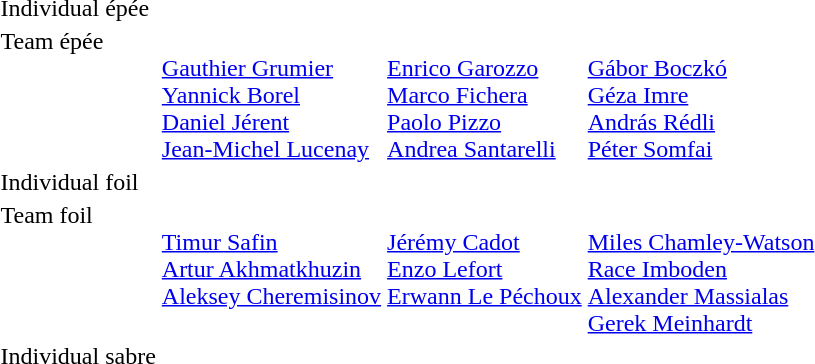<table>
<tr>
<td>Individual épée <br></td>
<td></td>
<td></td>
<td></td>
</tr>
<tr valign="top">
<td>Team épée <br></td>
<td><br><a href='#'>Gauthier Grumier</a><br><a href='#'>Yannick Borel</a><br><a href='#'>Daniel Jérent</a><br><a href='#'>Jean-Michel Lucenay</a></td>
<td><br><a href='#'>Enrico Garozzo</a><br><a href='#'>Marco Fichera</a><br><a href='#'>Paolo Pizzo</a><br><a href='#'>Andrea Santarelli</a></td>
<td><br><a href='#'>Gábor Boczkó</a><br><a href='#'>Géza Imre</a><br><a href='#'>András Rédli</a><br><a href='#'>Péter Somfai</a></td>
</tr>
<tr>
<td>Individual foil <br></td>
<td></td>
<td></td>
<td></td>
</tr>
<tr valign="top">
<td>Team foil<br></td>
<td><br><a href='#'>Timur Safin</a><br><a href='#'>Artur Akhmatkhuzin</a><br><a href='#'>Aleksey Cheremisinov</a></td>
<td><br><a href='#'>Jérémy Cadot</a><br><a href='#'>Enzo Lefort</a><br><a href='#'>Erwann Le Péchoux</a></td>
<td><br><a href='#'>Miles Chamley-Watson</a><br><a href='#'>Race Imboden</a><br><a href='#'>Alexander Massialas</a><br><a href='#'>Gerek Meinhardt</a></td>
</tr>
<tr>
<td>Individual sabre <br></td>
<td></td>
<td></td>
<td></td>
</tr>
</table>
